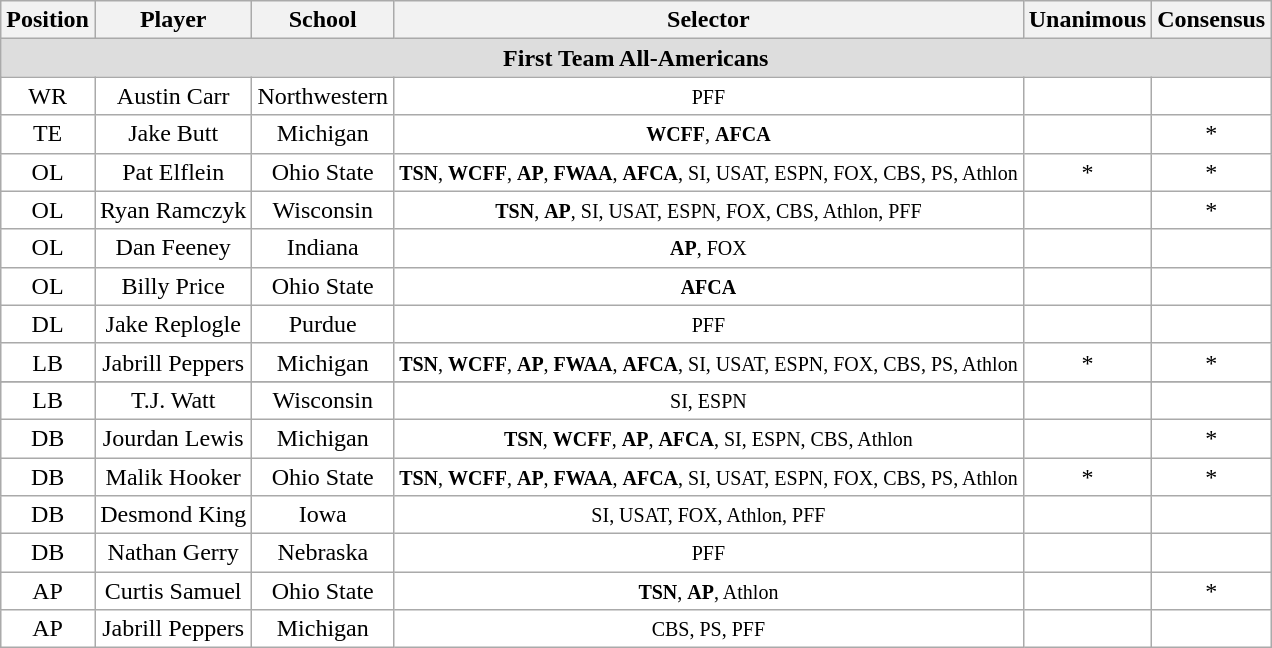<table class="wikitable">
<tr>
<th>Position</th>
<th>Player</th>
<th>School</th>
<th>Selector</th>
<th>Unanimous</th>
<th>Consensus</th>
</tr>
<tr>
<td colspan="6" style="text-align:center; background:#ddd;"><strong>First Team All-Americans</strong></td>
</tr>
<tr style="text-align:center;">
<td style="background:white">WR</td>
<td style="background:white">Austin Carr</td>
<td style="background:white">Northwestern</td>
<td style="background:white"><small>PFF</small></td>
<td style="background:white"></td>
<td style="background:white"></td>
</tr>
<tr style="text-align:center;">
<td style="background:white">TE</td>
<td style="background:white">Jake Butt</td>
<td style="background:white">Michigan</td>
<td style="background:white"><small><strong>WCFF</strong>, <strong>AFCA</strong></small></td>
<td style="background:white"></td>
<td style="background:white">*</td>
</tr>
<tr style="text-align:center;">
<td style="background:white">OL</td>
<td style="background:white">Pat Elflein</td>
<td style="background:white">Ohio State</td>
<td style="background:white"><small><strong>TSN</strong>, <strong>WCFF</strong>, <strong>AP</strong>, <strong>FWAA</strong>, <strong>AFCA</strong>, SI, USAT, ESPN, FOX, CBS, PS, Athlon</small></td>
<td style="background:white">*</td>
<td style="background:white">*</td>
</tr>
<tr style="text-align:center;">
<td style="background:white">OL</td>
<td style="background:white">Ryan Ramczyk</td>
<td style="background:white">Wisconsin</td>
<td style="background:white"><small><strong>TSN</strong>, <strong>AP</strong>, SI, USAT, ESPN, FOX, CBS, Athlon, PFF</small></td>
<td style="background:white"></td>
<td style="background:white">*</td>
</tr>
<tr style="text-align:center;">
<td style="background:white">OL</td>
<td style="background:white">Dan Feeney</td>
<td style="background:white">Indiana</td>
<td style="background:white"><small><strong>AP</strong>, FOX</small></td>
<td style="background:white"></td>
<td style="background:white"></td>
</tr>
<tr style="text-align:center;">
<td style="background:white">OL</td>
<td style="background:white">Billy Price</td>
<td style="background:white">Ohio State</td>
<td style="background:white"><small><strong>AFCA</strong></small></td>
<td style="background:white"></td>
<td style="background:white"></td>
</tr>
<tr style="text-align:center;">
<td style="background:white">DL</td>
<td style="background:white">Jake Replogle</td>
<td style="background:white">Purdue</td>
<td style="background:white"><small>PFF</small></td>
<td style="background:white"></td>
<td style="background:white"></td>
</tr>
<tr style="text-align:center;">
<td style="background:white">LB</td>
<td style="background:white">Jabrill Peppers</td>
<td style="background:white">Michigan</td>
<td style="background:white"><small><strong>TSN</strong>, <strong>WCFF</strong>, <strong>AP</strong>, <strong>FWAA</strong>, <strong>AFCA</strong>, SI, USAT, ESPN, FOX, CBS, PS, Athlon</small></td>
<td style="background:white">*</td>
<td style="background:white">*</td>
</tr>
<tr style="text-align:center;">
</tr>
<tr style="text-align:center;">
<td style="background:white">LB</td>
<td style="background:white">T.J. Watt</td>
<td style="background:white">Wisconsin</td>
<td style="background:white"><small>SI, ESPN</small></td>
<td style="background:white"></td>
<td style="background:white"></td>
</tr>
<tr style="text-align:center;">
<td style="background:white">DB</td>
<td style="background:white">Jourdan Lewis</td>
<td style="background:white">Michigan</td>
<td style="background:white"><small><strong>TSN</strong>, <strong>WCFF</strong>, <strong>AP</strong>, <strong>AFCA</strong>, SI, ESPN, CBS, Athlon</small></td>
<td style="background:white"></td>
<td style="background:white">*</td>
</tr>
<tr style="text-align:center;">
<td style="background:white">DB</td>
<td style="background:white">Malik Hooker</td>
<td style="background:white">Ohio State</td>
<td style="background:white"><small><strong>TSN</strong>, <strong>WCFF</strong>, <strong>AP</strong>, <strong>FWAA</strong>, <strong>AFCA</strong>, SI, USAT, ESPN, FOX, CBS, PS, Athlon</small></td>
<td style="background:white">*</td>
<td style="background:white">*</td>
</tr>
<tr style="text-align:center;">
<td style="background:white">DB</td>
<td style="background:white">Desmond King</td>
<td style="background:white">Iowa</td>
<td style="background:white"><small>SI, USAT, FOX, Athlon, PFF</small></td>
<td style="background:white"></td>
<td style="background:white"></td>
</tr>
<tr style="text-align:center;">
<td style="background:white">DB</td>
<td style="background:white">Nathan Gerry</td>
<td style="background:white">Nebraska</td>
<td style="background:white"><small>PFF</small></td>
<td style="background:white"></td>
<td style="background:white"></td>
</tr>
<tr style="text-align:center;">
<td style="background:white">AP</td>
<td style="background:white">Curtis Samuel</td>
<td style="background:white">Ohio State</td>
<td style="background:white"><small><strong>TSN</strong>, <strong>AP</strong>, Athlon</small></td>
<td style="background:white"></td>
<td style="background:white">*</td>
</tr>
<tr style="text-align:center;">
<td style="background:white">AP</td>
<td style="background:white">Jabrill Peppers</td>
<td style="background:white">Michigan</td>
<td style="background:white"><small>CBS, PS, PFF</small></td>
<td style="background:white"></td>
<td style="background:white"></td>
</tr>
</table>
